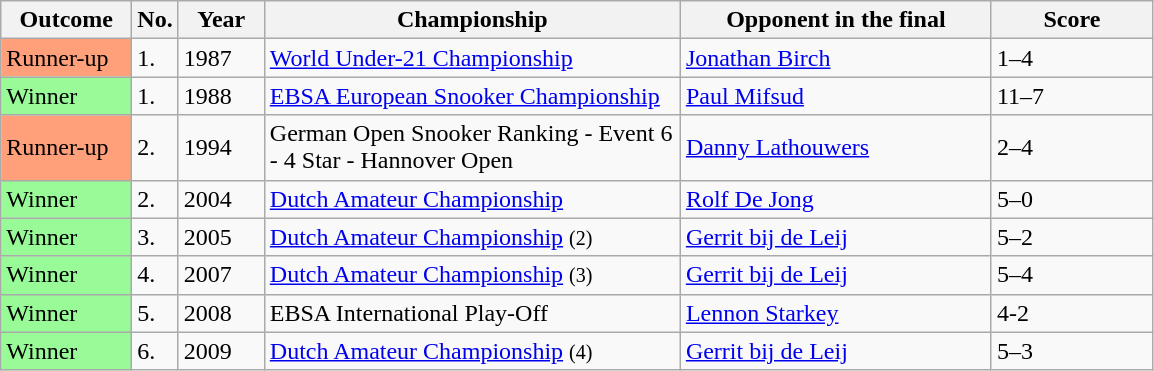<table class="sortable wikitable">
<tr>
<th width="80">Outcome</th>
<th width="20">No.</th>
<th width="50">Year</th>
<th style="width:270px;">Championship</th>
<th style="width:200px;">Opponent in the final</th>
<th style="width:100px;">Score</th>
</tr>
<tr>
<td style="background:#ffa07a;">Runner-up</td>
<td>1.</td>
<td>1987</td>
<td><a href='#'>World Under-21 Championship</a></td>
<td> <a href='#'>Jonathan Birch</a></td>
<td>1–4</td>
</tr>
<tr>
<td style="background:#98fb98;">Winner</td>
<td>1.</td>
<td>1988</td>
<td><a href='#'>EBSA European Snooker Championship</a></td>
<td> <a href='#'>Paul Mifsud</a></td>
<td>11–7</td>
</tr>
<tr>
<td style="background:#ffa07a;">Runner-up</td>
<td>2.</td>
<td>1994</td>
<td>German Open Snooker Ranking - Event 6 - 4 Star - Hannover Open</td>
<td> <a href='#'>Danny Lathouwers</a></td>
<td>2–4</td>
</tr>
<tr>
<td style="background:#98fb98;">Winner</td>
<td>2.</td>
<td>2004</td>
<td><a href='#'>Dutch Amateur Championship</a></td>
<td> <a href='#'>Rolf De Jong</a></td>
<td>5–0</td>
</tr>
<tr>
<td style="background:#98fb98;">Winner</td>
<td>3.</td>
<td>2005</td>
<td><a href='#'>Dutch Amateur Championship</a> <small>(2)</small></td>
<td> <a href='#'>Gerrit bij de Leij</a></td>
<td>5–2</td>
</tr>
<tr>
<td style="background:#98fb98;">Winner</td>
<td>4.</td>
<td>2007</td>
<td><a href='#'>Dutch Amateur Championship</a> <small>(3)</small></td>
<td> <a href='#'>Gerrit bij de Leij</a></td>
<td>5–4</td>
</tr>
<tr>
<td style="background:#98fb98;">Winner</td>
<td>5.</td>
<td>2008</td>
<td>EBSA International Play-Off</td>
<td> <a href='#'>Lennon Starkey</a></td>
<td>4-2</td>
</tr>
<tr>
<td style="background:#98fb98;">Winner</td>
<td>6.</td>
<td>2009</td>
<td><a href='#'>Dutch Amateur Championship</a> <small>(4)</small></td>
<td> <a href='#'>Gerrit bij de Leij</a></td>
<td>5–3</td>
</tr>
</table>
